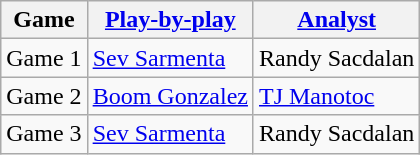<table class=wikitable>
<tr>
<th>Game</th>
<th><a href='#'>Play-by-play</a></th>
<th><a href='#'>Analyst</a></th>
</tr>
<tr>
<td>Game 1</td>
<td><a href='#'>Sev Sarmenta</a></td>
<td>Randy Sacdalan</td>
</tr>
<tr>
<td>Game 2</td>
<td><a href='#'>Boom Gonzalez</a></td>
<td><a href='#'>TJ Manotoc</a></td>
</tr>
<tr>
<td>Game 3</td>
<td><a href='#'>Sev Sarmenta</a></td>
<td>Randy Sacdalan</td>
</tr>
</table>
